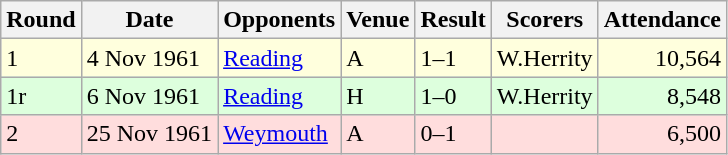<table class="wikitable">
<tr>
<th>Round</th>
<th>Date</th>
<th>Opponents</th>
<th>Venue</th>
<th>Result</th>
<th>Scorers</th>
<th>Attendance</th>
</tr>
<tr bgcolor="#ffffdd">
<td>1</td>
<td>4 Nov 1961</td>
<td><a href='#'>Reading</a></td>
<td>A</td>
<td>1–1</td>
<td>W.Herrity</td>
<td align="right">10,564</td>
</tr>
<tr bgcolor="#ddffdd">
<td>1r</td>
<td>6 Nov 1961</td>
<td><a href='#'>Reading</a></td>
<td>H</td>
<td>1–0</td>
<td>W.Herrity</td>
<td align="right">8,548</td>
</tr>
<tr bgcolor="#ffdddd">
<td>2</td>
<td>25 Nov 1961</td>
<td><a href='#'>Weymouth</a></td>
<td>A</td>
<td>0–1</td>
<td></td>
<td align="right">6,500</td>
</tr>
</table>
